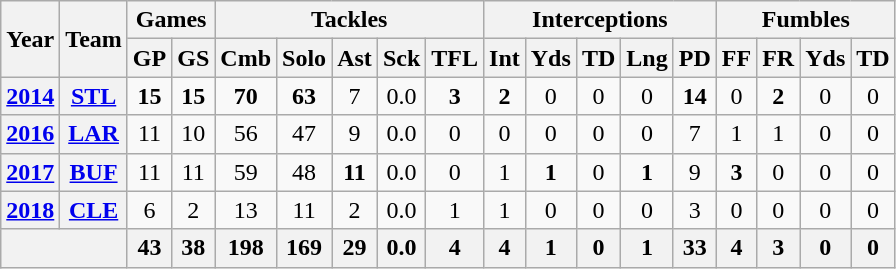<table class="wikitable" style="text-align:center">
<tr>
<th rowspan="2">Year</th>
<th rowspan="2">Team</th>
<th colspan="2">Games</th>
<th colspan="5">Tackles</th>
<th colspan="5">Interceptions</th>
<th colspan="4">Fumbles</th>
</tr>
<tr>
<th>GP</th>
<th>GS</th>
<th>Cmb</th>
<th>Solo</th>
<th>Ast</th>
<th>Sck</th>
<th>TFL</th>
<th>Int</th>
<th>Yds</th>
<th>TD</th>
<th>Lng</th>
<th>PD</th>
<th>FF</th>
<th>FR</th>
<th>Yds</th>
<th>TD</th>
</tr>
<tr>
<th><a href='#'>2014</a></th>
<th><a href='#'>STL</a></th>
<td><strong>15</strong></td>
<td><strong>15</strong></td>
<td><strong>70</strong></td>
<td><strong>63</strong></td>
<td>7</td>
<td>0.0</td>
<td><strong>3</strong></td>
<td><strong>2</strong></td>
<td>0</td>
<td>0</td>
<td>0</td>
<td><strong>14</strong></td>
<td>0</td>
<td><strong>2</strong></td>
<td>0</td>
<td>0</td>
</tr>
<tr>
<th><a href='#'>2016</a></th>
<th><a href='#'>LAR</a></th>
<td>11</td>
<td>10</td>
<td>56</td>
<td>47</td>
<td>9</td>
<td>0.0</td>
<td>0</td>
<td>0</td>
<td>0</td>
<td>0</td>
<td>0</td>
<td>7</td>
<td>1</td>
<td>1</td>
<td>0</td>
<td>0</td>
</tr>
<tr>
<th><a href='#'>2017</a></th>
<th><a href='#'>BUF</a></th>
<td>11</td>
<td>11</td>
<td>59</td>
<td>48</td>
<td><strong>11</strong></td>
<td>0.0</td>
<td>0</td>
<td>1</td>
<td><strong>1</strong></td>
<td>0</td>
<td><strong>1</strong></td>
<td>9</td>
<td><strong>3</strong></td>
<td>0</td>
<td>0</td>
<td>0</td>
</tr>
<tr>
<th><a href='#'>2018</a></th>
<th><a href='#'>CLE</a></th>
<td>6</td>
<td>2</td>
<td>13</td>
<td>11</td>
<td>2</td>
<td>0.0</td>
<td>1</td>
<td>1</td>
<td>0</td>
<td>0</td>
<td>0</td>
<td>3</td>
<td>0</td>
<td>0</td>
<td>0</td>
<td>0</td>
</tr>
<tr>
<th colspan="2"></th>
<th>43</th>
<th>38</th>
<th>198</th>
<th>169</th>
<th>29</th>
<th>0.0</th>
<th>4</th>
<th>4</th>
<th>1</th>
<th>0</th>
<th>1</th>
<th>33</th>
<th>4</th>
<th>3</th>
<th>0</th>
<th>0</th>
</tr>
</table>
